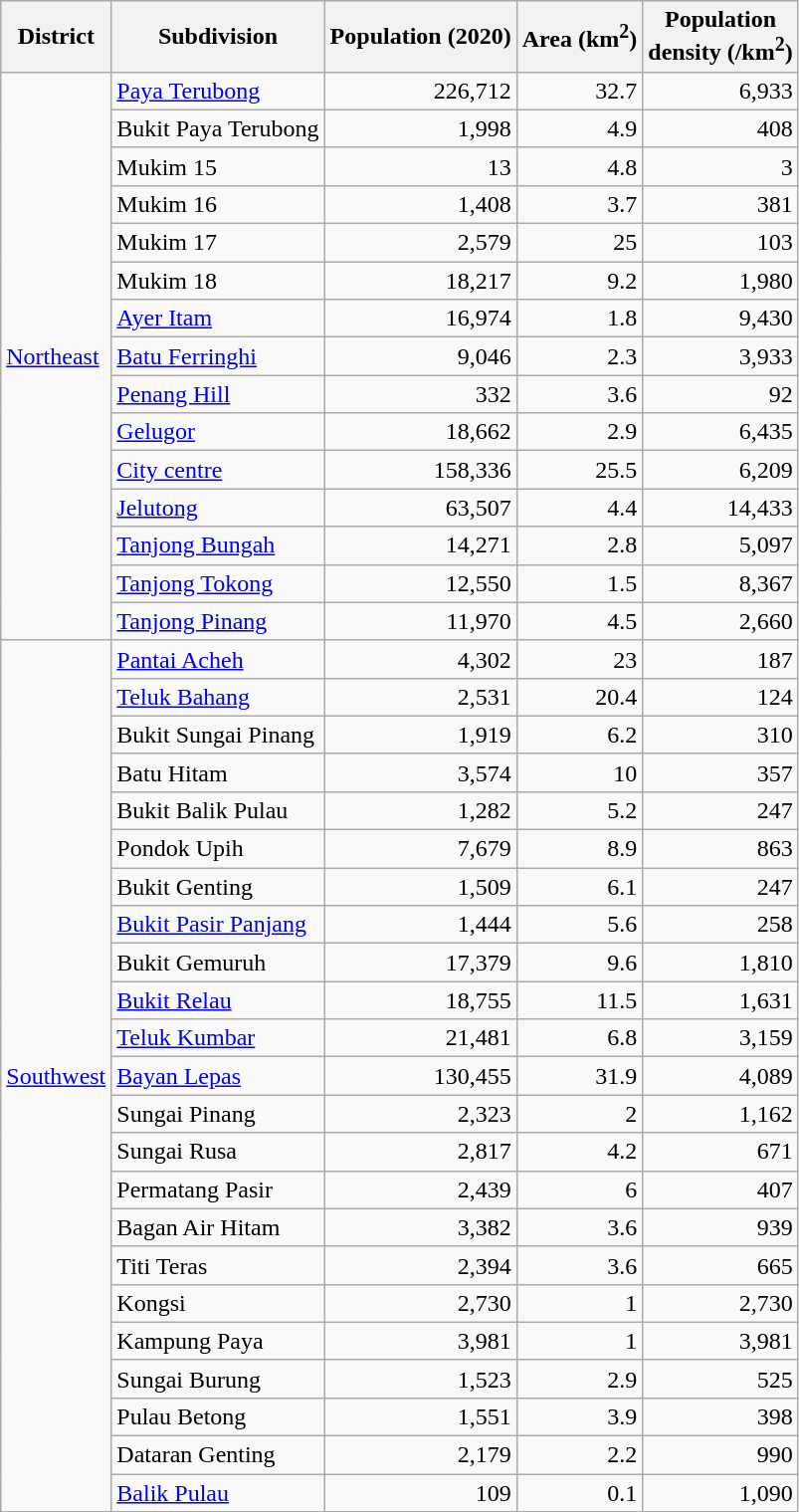<table class="wikitable sortable mw-collapsible">
<tr>
<th>District</th>
<th>Subdivision</th>
<th>Population (2020)</th>
<th>Area (km<sup>2</sup>)</th>
<th>Population<br>density (/km<sup>2</sup>)</th>
</tr>
<tr>
<td rowspan="15"><a href='#'>Northeast</a></td>
<td><a href='#'>Paya Terubong</a></td>
<td align="right">226,712</td>
<td align="right">32.7</td>
<td align="right">6,933</td>
</tr>
<tr>
<td>Bukit Paya Terubong</td>
<td align="right">1,998</td>
<td align="right">4.9</td>
<td align="right">408</td>
</tr>
<tr>
<td>Mukim 15</td>
<td align="right">13</td>
<td align="right">4.8</td>
<td align="right">3</td>
</tr>
<tr>
<td>Mukim 16</td>
<td align="right">1,408</td>
<td align="right">3.7</td>
<td align="right">381</td>
</tr>
<tr>
<td>Mukim 17</td>
<td align="right">2,579</td>
<td align="right">25</td>
<td align="right">103</td>
</tr>
<tr>
<td>Mukim 18</td>
<td align="right">18,217</td>
<td align="right">9.2</td>
<td align="right">1,980</td>
</tr>
<tr>
<td><a href='#'>Ayer Itam</a></td>
<td align="right">16,974</td>
<td align="right">1.8</td>
<td align="right">9,430</td>
</tr>
<tr>
<td><a href='#'>Batu Ferringhi</a></td>
<td align="right">9,046</td>
<td align="right">2.3</td>
<td align="right">3,933</td>
</tr>
<tr>
<td><a href='#'>Penang Hill</a></td>
<td align="right">332</td>
<td align="right">3.6</td>
<td align="right">92</td>
</tr>
<tr>
<td><a href='#'>Gelugor</a></td>
<td align="right">18,662</td>
<td align="right">2.9</td>
<td align="right">6,435</td>
</tr>
<tr>
<td><a href='#'>City centre</a></td>
<td align="right">158,336</td>
<td align="right">25.5</td>
<td align="right">6,209</td>
</tr>
<tr>
<td><a href='#'>Jelutong</a></td>
<td align="right">63,507</td>
<td align="right">4.4</td>
<td align="right">14,433</td>
</tr>
<tr>
<td><a href='#'>Tanjong Bungah</a></td>
<td align="right">14,271</td>
<td align="right">2.8</td>
<td align="right">5,097</td>
</tr>
<tr>
<td><a href='#'>Tanjong Tokong</a></td>
<td align="right">12,550</td>
<td align="right">1.5</td>
<td align="right">8,367</td>
</tr>
<tr>
<td><a href='#'>Tanjong Pinang</a></td>
<td align="right">11,970</td>
<td align="right">4.5</td>
<td align="right">2,660</td>
</tr>
<tr>
<td rowspan="23"><a href='#'>Southwest</a></td>
<td><a href='#'>Pantai Acheh</a></td>
<td align="right">4,302</td>
<td align="right">23</td>
<td align="right">187</td>
</tr>
<tr>
<td><a href='#'>Teluk Bahang</a></td>
<td align="right">2,531</td>
<td align="right">20.4</td>
<td align="right">124</td>
</tr>
<tr>
<td>Bukit Sungai Pinang</td>
<td align="right">1,919</td>
<td align="right">6.2</td>
<td align="right">310</td>
</tr>
<tr>
<td>Batu Hitam</td>
<td align="right">3,574</td>
<td align="right">10</td>
<td align="right">357</td>
</tr>
<tr>
<td>Bukit Balik Pulau</td>
<td align="right">1,282</td>
<td align="right">5.2</td>
<td align="right">247</td>
</tr>
<tr>
<td>Pondok Upih</td>
<td align="right">7,679</td>
<td align="right">8.9</td>
<td align="right">863</td>
</tr>
<tr>
<td>Bukit Genting</td>
<td align="right">1,509</td>
<td align="right">6.1</td>
<td align="right">247</td>
</tr>
<tr>
<td><a href='#'>Bukit Pasir Panjang</a></td>
<td align="right">1,444</td>
<td align="right">5.6</td>
<td align="right">258</td>
</tr>
<tr>
<td>Bukit Gemuruh</td>
<td align="right">17,379</td>
<td align="right">9.6</td>
<td align="right">1,810</td>
</tr>
<tr>
<td><a href='#'>Bukit Relau</a></td>
<td align="right">18,755</td>
<td align="right">11.5</td>
<td align="right">1,631</td>
</tr>
<tr>
<td><a href='#'>Teluk Kumbar</a></td>
<td align="right">21,481</td>
<td align="right">6.8</td>
<td align="right">3,159</td>
</tr>
<tr>
<td><a href='#'>Bayan Lepas</a></td>
<td align="right">130,455</td>
<td align="right">31.9</td>
<td align="right">4,089</td>
</tr>
<tr>
<td>Sungai Pinang</td>
<td align="right">2,323</td>
<td align="right">2</td>
<td align="right">1,162</td>
</tr>
<tr>
<td>Sungai Rusa</td>
<td align="right">2,817</td>
<td align="right">4.2</td>
<td align="right">671</td>
</tr>
<tr>
<td>Permatang Pasir</td>
<td align="right">2,439</td>
<td align="right">6</td>
<td align="right">407</td>
</tr>
<tr>
<td>Bagan Air Hitam</td>
<td align="right">3,382</td>
<td align="right">3.6</td>
<td align="right">939</td>
</tr>
<tr>
<td>Titi Teras</td>
<td align="right">2,394</td>
<td align="right">3.6</td>
<td align="right">665</td>
</tr>
<tr>
<td>Kongsi</td>
<td align="right">2,730</td>
<td align="right">1</td>
<td align="right">2,730</td>
</tr>
<tr>
<td>Kampung Paya</td>
<td align="right">3,981</td>
<td align="right">1</td>
<td align="right">3,981</td>
</tr>
<tr>
<td>Sungai Burung</td>
<td align="right">1,523</td>
<td align="right">2.9</td>
<td align="right">525</td>
</tr>
<tr>
<td>Pulau Betong</td>
<td align="right">1,551</td>
<td align="right">3.9</td>
<td align="right">398</td>
</tr>
<tr>
<td>Dataran Genting</td>
<td align="right">2,179</td>
<td align="right">2.2</td>
<td align="right">990</td>
</tr>
<tr>
<td><a href='#'>Balik Pulau</a></td>
<td align="right">109</td>
<td align="right">0.1</td>
<td align="right">1,090</td>
</tr>
</table>
